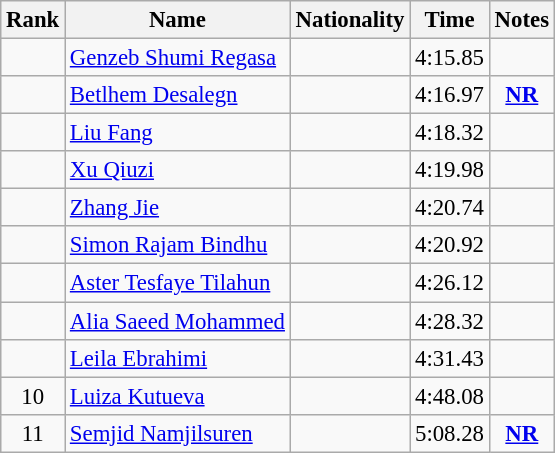<table class="wikitable sortable" style="text-align:center;font-size:95%">
<tr>
<th>Rank</th>
<th>Name</th>
<th>Nationality</th>
<th>Time</th>
<th>Notes</th>
</tr>
<tr>
<td></td>
<td align=left><a href='#'>Genzeb Shumi Regasa</a></td>
<td align=left></td>
<td>4:15.85</td>
<td></td>
</tr>
<tr>
<td></td>
<td align=left><a href='#'>Betlhem Desalegn</a></td>
<td align=left></td>
<td>4:16.97</td>
<td><strong><a href='#'>NR</a></strong></td>
</tr>
<tr>
<td></td>
<td align=left><a href='#'>Liu Fang</a></td>
<td align=left></td>
<td>4:18.32</td>
<td></td>
</tr>
<tr>
<td></td>
<td align=left><a href='#'>Xu Qiuzi</a></td>
<td align=left></td>
<td>4:19.98</td>
<td></td>
</tr>
<tr>
<td></td>
<td align=left><a href='#'>Zhang Jie</a></td>
<td align=left></td>
<td>4:20.74</td>
<td></td>
</tr>
<tr>
<td></td>
<td align=left><a href='#'>Simon Rajam Bindhu</a></td>
<td align=left></td>
<td>4:20.92</td>
<td></td>
</tr>
<tr>
<td></td>
<td align=left><a href='#'>Aster Tesfaye Tilahun</a></td>
<td align=left></td>
<td>4:26.12</td>
<td></td>
</tr>
<tr>
<td></td>
<td align=left><a href='#'>Alia Saeed Mohammed</a></td>
<td align=left></td>
<td>4:28.32</td>
<td></td>
</tr>
<tr>
<td></td>
<td align=left><a href='#'>Leila Ebrahimi</a></td>
<td align=left></td>
<td>4:31.43</td>
<td></td>
</tr>
<tr>
<td>10</td>
<td align=left><a href='#'>Luiza Kutueva</a></td>
<td align=left></td>
<td>4:48.08</td>
<td></td>
</tr>
<tr>
<td>11</td>
<td align=left><a href='#'>Semjid Namjilsuren</a></td>
<td align=left></td>
<td>5:08.28</td>
<td><strong><a href='#'>NR</a></strong></td>
</tr>
</table>
